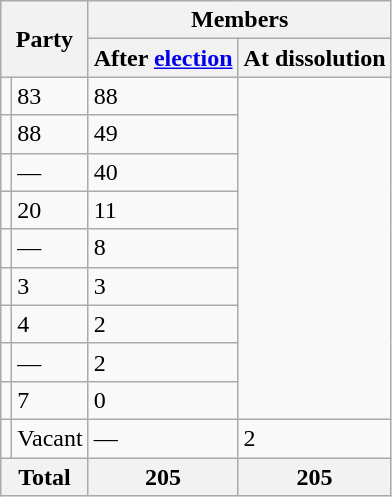<table class="wikitable">
<tr>
<th colspan="2" rowspan="2">Party</th>
<th colspan="2">Members</th>
</tr>
<tr>
<th>After <a href='#'>election</a></th>
<th>At dissolution</th>
</tr>
<tr>
<td></td>
<td>83</td>
<td>88</td>
</tr>
<tr>
<td></td>
<td>88</td>
<td>49</td>
</tr>
<tr>
<td></td>
<td>—</td>
<td>40</td>
</tr>
<tr>
<td></td>
<td>20</td>
<td>11</td>
</tr>
<tr>
<td></td>
<td>—</td>
<td>8</td>
</tr>
<tr>
<td></td>
<td>3</td>
<td>3</td>
</tr>
<tr>
<td></td>
<td>4</td>
<td>2</td>
</tr>
<tr>
<td></td>
<td>—</td>
<td>2</td>
</tr>
<tr>
<td></td>
<td>7</td>
<td>0</td>
</tr>
<tr>
<td></td>
<td>Vacant</td>
<td>—</td>
<td>2</td>
</tr>
<tr>
<th colspan="2">Total</th>
<th>205</th>
<th>205</th>
</tr>
</table>
